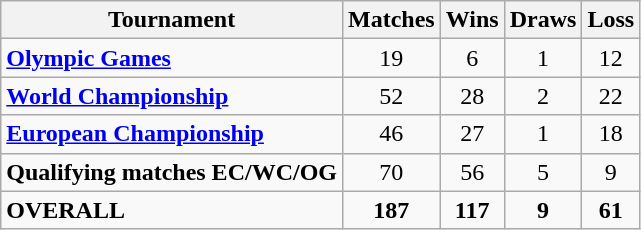<table class="wikitable sortable">
<tr>
<th>Tournament</th>
<th>Matches</th>
<th>Wins</th>
<th>Draws</th>
<th>Loss</th>
</tr>
<tr>
<td><strong><a href='#'>Olympic Games</a></strong></td>
<td align=center>19</td>
<td align=center>6</td>
<td align=center>1</td>
<td align=center>12</td>
</tr>
<tr>
<td><strong><a href='#'>World Championship</a></strong></td>
<td align=center>52</td>
<td align=center>28</td>
<td align=center>2</td>
<td align=center>22</td>
</tr>
<tr>
<td><strong><a href='#'>European Championship</a></strong></td>
<td align=center>46</td>
<td align=center>27</td>
<td align=center>1</td>
<td align=center>18</td>
</tr>
<tr>
<td><strong>Qualifying matches EC/WC/OG</strong></td>
<td align=center>70</td>
<td align=center>56</td>
<td align=center>5</td>
<td align=center>9</td>
</tr>
<tr>
<td><strong>OVERALL</strong></td>
<td align=center><strong>187</strong></td>
<td align=center><strong>117</strong></td>
<td align=center><strong>9</strong></td>
<td align=center><strong>61</strong></td>
</tr>
</table>
